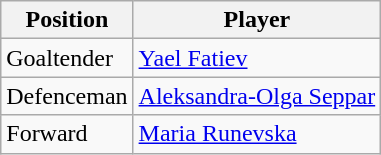<table class="wikitable">
<tr>
<th>Position</th>
<th>Player</th>
</tr>
<tr>
<td>Goaltender</td>
<td> <a href='#'>Yael Fatiev</a></td>
</tr>
<tr>
<td>Defenceman</td>
<td> <a href='#'>Aleksandra-Olga Seppar</a></td>
</tr>
<tr>
<td>Forward</td>
<td> <a href='#'>Maria Runevska</a></td>
</tr>
</table>
